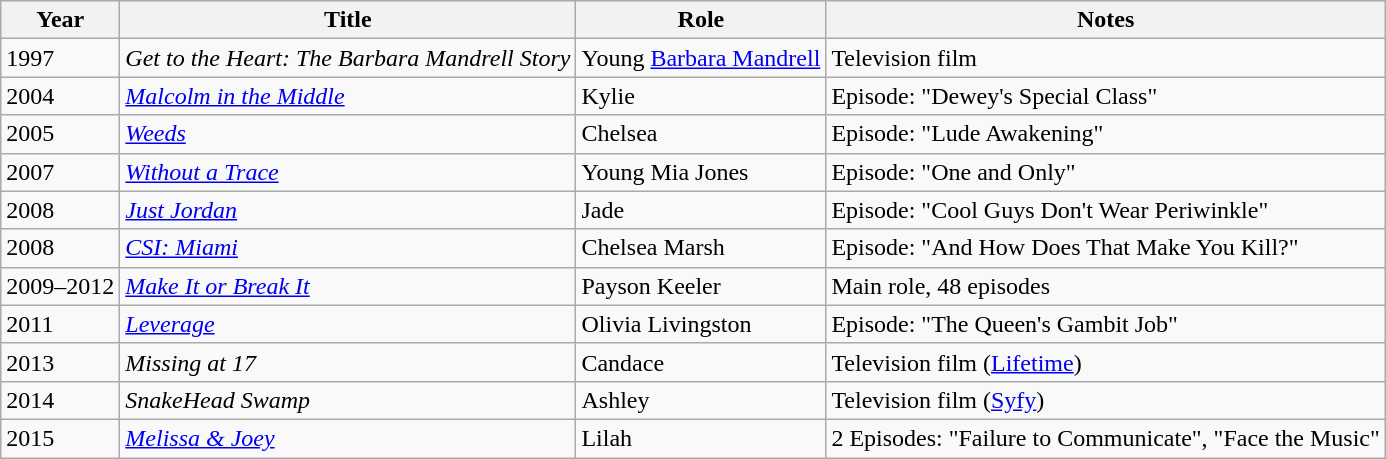<table class="wikitable sortable">
<tr>
<th>Year</th>
<th>Title</th>
<th>Role</th>
<th class="unsortable">Notes</th>
</tr>
<tr>
<td>1997</td>
<td><em>Get to the Heart: The Barbara Mandrell Story</em></td>
<td>Young <a href='#'>Barbara Mandrell</a></td>
<td>Television film</td>
</tr>
<tr>
<td>2004</td>
<td><em><a href='#'>Malcolm in the Middle</a></em></td>
<td>Kylie</td>
<td>Episode: "Dewey's Special Class"</td>
</tr>
<tr>
<td>2005</td>
<td><em><a href='#'>Weeds</a></em></td>
<td>Chelsea</td>
<td>Episode: "Lude Awakening"</td>
</tr>
<tr>
<td>2007</td>
<td><em><a href='#'>Without a Trace</a></em></td>
<td>Young Mia Jones</td>
<td>Episode: "One and Only"</td>
</tr>
<tr>
<td>2008</td>
<td><em><a href='#'>Just Jordan</a></em></td>
<td>Jade</td>
<td>Episode: "Cool Guys Don't Wear Periwinkle"</td>
</tr>
<tr>
<td>2008</td>
<td><em><a href='#'>CSI: Miami</a></em></td>
<td>Chelsea Marsh</td>
<td>Episode: "And How Does That Make You Kill?"</td>
</tr>
<tr>
<td>2009–2012</td>
<td><em><a href='#'>Make It or Break It</a></em></td>
<td>Payson Keeler</td>
<td>Main role, 48 episodes</td>
</tr>
<tr>
<td>2011</td>
<td><em><a href='#'>Leverage</a></em></td>
<td>Olivia Livingston</td>
<td>Episode: "The Queen's Gambit Job"</td>
</tr>
<tr>
<td>2013</td>
<td><em>Missing at 17</em></td>
<td>Candace</td>
<td>Television film (<a href='#'>Lifetime</a>)</td>
</tr>
<tr>
<td>2014</td>
<td><em>SnakeHead Swamp</em></td>
<td>Ashley</td>
<td>Television film (<a href='#'>Syfy</a>)</td>
</tr>
<tr>
<td>2015</td>
<td><em><a href='#'>Melissa & Joey</a></em></td>
<td>Lilah</td>
<td>2 Episodes: "Failure to Communicate", "Face the Music"</td>
</tr>
</table>
